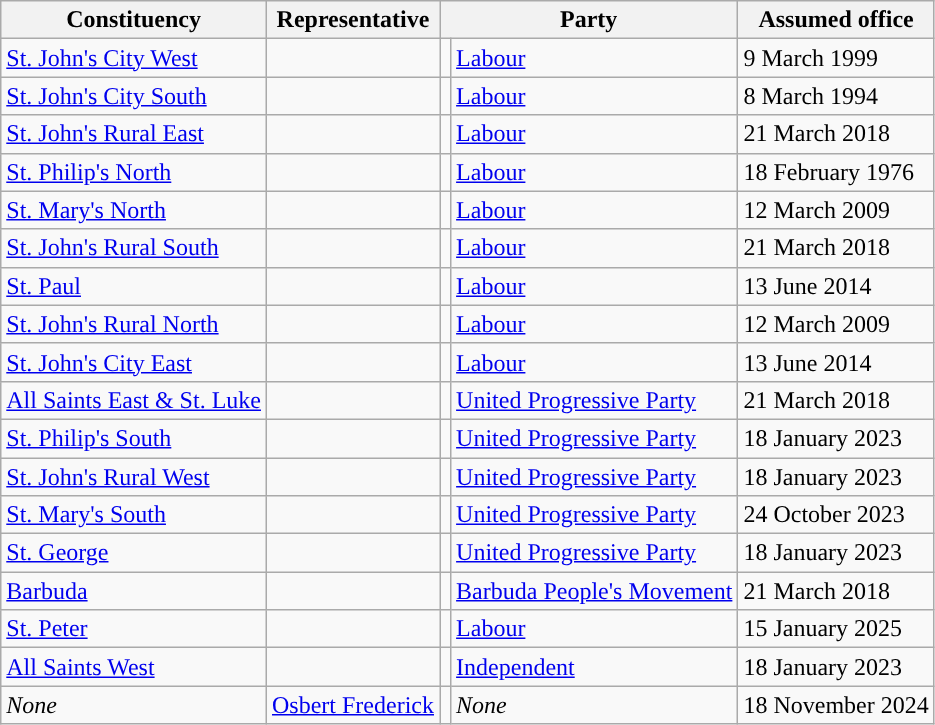<table class="wikitable">
<tr>
<th>Constituency</th>
<th>Representative</th>
<th colspan="2">Party</th>
<th>Assumed office</th>
</tr>
<tr>
<td><a href='#'>St. John's City West</a></td>
<td></td>
<td style="background-color:"></td>
<td><a href='#'>Labour</a></td>
<td>9 March 1999</td>
</tr>
<tr>
<td><a href='#'>St. John's City South</a></td>
<td></td>
<td style="background-color:"></td>
<td><a href='#'>Labour</a></td>
<td>8 March 1994</td>
</tr>
<tr>
<td><a href='#'>St. John's Rural East</a></td>
<td></td>
<td style="background-color:"></td>
<td><a href='#'>Labour</a></td>
<td>21 March 2018</td>
</tr>
<tr>
<td><a href='#'>St. Philip's North</a></td>
<td></td>
<td style="background-color:"></td>
<td><a href='#'>Labour</a></td>
<td>18 February 1976</td>
</tr>
<tr>
<td><a href='#'>St. Mary's North</a></td>
<td></td>
<td style="background-color:"></td>
<td><a href='#'>Labour</a></td>
<td>12 March 2009</td>
</tr>
<tr>
<td><a href='#'>St. John's Rural South</a></td>
<td></td>
<td style="background-color:"></td>
<td><a href='#'>Labour</a></td>
<td>21 March 2018</td>
</tr>
<tr>
<td><a href='#'>St. Paul</a></td>
<td></td>
<td style="background-color:"></td>
<td><a href='#'>Labour</a></td>
<td>13 June 2014</td>
</tr>
<tr>
<td><a href='#'>St. John's Rural North</a></td>
<td></td>
<td style="background-color:"></td>
<td><a href='#'>Labour</a></td>
<td>12 March 2009</td>
</tr>
<tr>
<td><a href='#'>St. John's City East</a></td>
<td></td>
<td style="background-color:"></td>
<td><a href='#'>Labour</a></td>
<td>13 June 2014</td>
</tr>
<tr>
<td><a href='#'>All Saints East & St. Luke</a></td>
<td></td>
<td style="background-color:"></td>
<td><a href='#'>United Progressive Party</a></td>
<td>21 March 2018</td>
</tr>
<tr>
<td><a href='#'>St. Philip's South</a></td>
<td></td>
<td style="background-color:"></td>
<td><a href='#'>United Progressive Party</a></td>
<td>18 January 2023</td>
</tr>
<tr>
<td><a href='#'>St. John's Rural West</a></td>
<td></td>
<td style="background-color:"></td>
<td><a href='#'>United Progressive Party</a></td>
<td>18 January 2023</td>
</tr>
<tr>
<td><a href='#'>St. Mary's South</a></td>
<td></td>
<td style="background-color:"></td>
<td><a href='#'>United Progressive Party</a></td>
<td>24 October 2023</td>
</tr>
<tr>
<td><a href='#'>St. George</a></td>
<td></td>
<td style="background-color:"></td>
<td><a href='#'>United Progressive Party</a></td>
<td>18 January 2023</td>
</tr>
<tr>
<td><a href='#'>Barbuda</a></td>
<td></td>
<td style="background-color:"></td>
<td><a href='#'>Barbuda People's Movement</a></td>
<td>21 March 2018</td>
</tr>
<tr>
<td><a href='#'>St. Peter</a></td>
<td></td>
<td style="background-color:"></td>
<td><a href='#'>Labour</a></td>
<td>15 January 2025</td>
</tr>
<tr>
<td><a href='#'>All Saints West</a></td>
<td></td>
<td style="background-color:"></td>
<td><a href='#'>Independent</a></td>
<td>18 January 2023</td>
</tr>
<tr>
<td><em>None</em></td>
<td><a href='#'>Osbert Frederick</a></td>
<td style="background-color:"></td>
<td><em>None</em></td>
<td>18 November 2024</td>
</tr>
</table>
